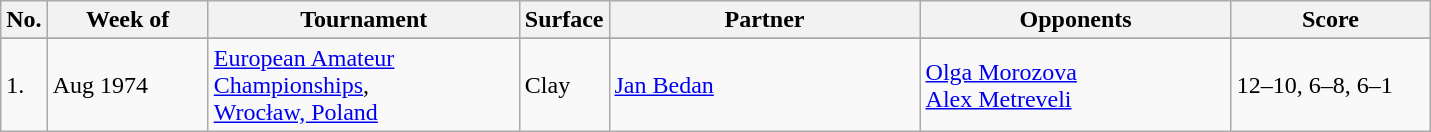<table class="sortable wikitable">
<tr>
<th>No.</th>
<th width=100>Week of</th>
<th width=200>Tournament</th>
<th>Surface</th>
<th width=200>Partner</th>
<th width=200>Opponents</th>
<th width=125>Score</th>
</tr>
<tr>
</tr>
<tr>
<td>1.</td>
<td>Aug 1974</td>
<td><a href='#'>European Amateur Championships</a>,<br><a href='#'>Wrocław, Poland</a></td>
<td>Clay</td>
<td> <a href='#'>Jan Bedan</a></td>
<td> <a href='#'>Olga Morozova</a><br> <a href='#'>Alex Metreveli</a></td>
<td>12–10, 6–8, 6–1</td>
</tr>
</table>
